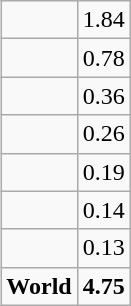<table class="wikitable" style="float:right; 13em; text-align:center;">
<tr>
<td></td>
<td>1.84</td>
</tr>
<tr>
<td></td>
<td>0.78</td>
</tr>
<tr>
<td></td>
<td>0.36</td>
</tr>
<tr>
<td></td>
<td>0.26</td>
</tr>
<tr>
<td></td>
<td>0.19</td>
</tr>
<tr>
<td></td>
<td>0.14</td>
</tr>
<tr>
<td></td>
<td>0.13</td>
</tr>
<tr>
<td><strong>World</strong></td>
<td><strong>4.75</strong></td>
</tr>
</table>
